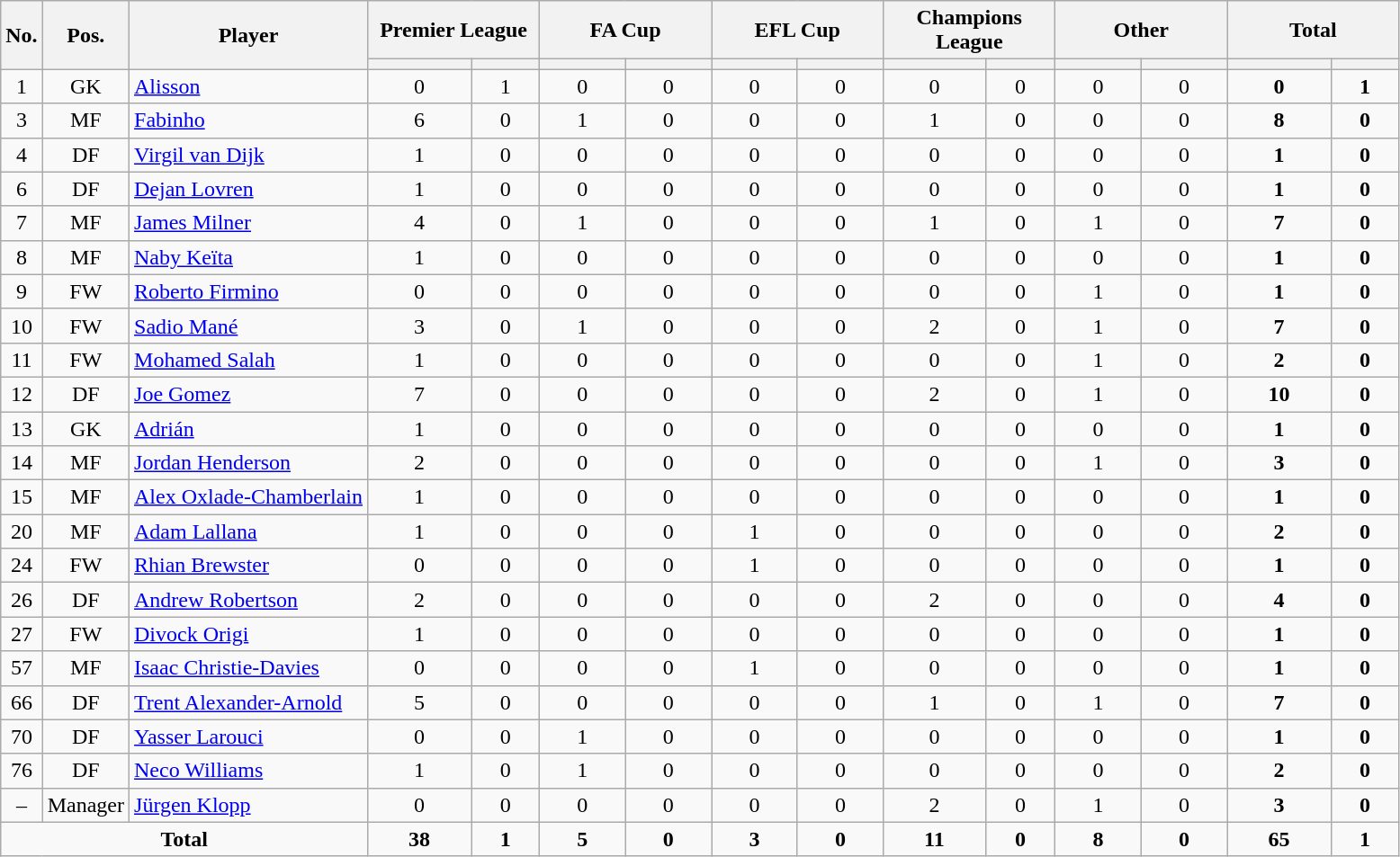<table class="wikitable sortable" style="text-align: center;">
<tr>
<th rowspan="2">No.</th>
<th rowspan="2">Pos.</th>
<th rowspan="2">Player</th>
<th colspan="2" width=120>Premier League</th>
<th colspan="2" width=120>FA Cup</th>
<th colspan="2" width=120>EFL Cup</th>
<th colspan="2" width=120>Champions League</th>
<th colspan="2" width=120>Other</th>
<th colspan="2" width=120>Total</th>
</tr>
<tr>
<th></th>
<th></th>
<th></th>
<th></th>
<th></th>
<th></th>
<th></th>
<th></th>
<th></th>
<th></th>
<th></th>
<th></th>
</tr>
<tr>
<td>1</td>
<td>GK</td>
<td align="left"> <a href='#'>Alisson</a></td>
<td>0</td>
<td>1</td>
<td>0</td>
<td>0</td>
<td>0</td>
<td>0</td>
<td>0</td>
<td>0</td>
<td>0</td>
<td>0</td>
<td><strong>0</strong></td>
<td><strong>1</strong></td>
</tr>
<tr>
<td>3</td>
<td>MF</td>
<td align="left"> <a href='#'>Fabinho</a></td>
<td>6</td>
<td>0</td>
<td>1</td>
<td>0</td>
<td>0</td>
<td>0</td>
<td>1</td>
<td>0</td>
<td>0</td>
<td>0</td>
<td><strong>8</strong></td>
<td><strong>0</strong></td>
</tr>
<tr>
<td>4</td>
<td>DF</td>
<td align="left"> <a href='#'>Virgil van Dijk</a></td>
<td>1</td>
<td>0</td>
<td>0</td>
<td>0</td>
<td>0</td>
<td>0</td>
<td>0</td>
<td>0</td>
<td>0</td>
<td>0</td>
<td><strong>1</strong></td>
<td><strong>0</strong></td>
</tr>
<tr>
<td>6</td>
<td>DF</td>
<td align="left"> <a href='#'>Dejan Lovren</a></td>
<td>1</td>
<td>0</td>
<td>0</td>
<td>0</td>
<td>0</td>
<td>0</td>
<td>0</td>
<td>0</td>
<td>0</td>
<td>0</td>
<td><strong>1</strong></td>
<td><strong>0</strong></td>
</tr>
<tr>
<td>7</td>
<td>MF</td>
<td align="left"> <a href='#'>James Milner</a></td>
<td>4</td>
<td>0</td>
<td>1</td>
<td>0</td>
<td>0</td>
<td>0</td>
<td>1</td>
<td>0</td>
<td>1</td>
<td>0</td>
<td><strong>7</strong></td>
<td><strong>0</strong></td>
</tr>
<tr>
<td>8</td>
<td>MF</td>
<td align='left'> <a href='#'>Naby Keïta</a></td>
<td>1</td>
<td>0</td>
<td>0</td>
<td>0</td>
<td>0</td>
<td>0</td>
<td>0</td>
<td>0</td>
<td>0</td>
<td>0</td>
<td><strong>1</strong></td>
<td><strong>0</strong></td>
</tr>
<tr>
<td>9</td>
<td>FW</td>
<td align="left"> <a href='#'>Roberto Firmino</a></td>
<td>0</td>
<td>0</td>
<td>0</td>
<td>0</td>
<td>0</td>
<td>0</td>
<td>0</td>
<td>0</td>
<td>1</td>
<td>0</td>
<td><strong>1</strong></td>
<td><strong>0</strong></td>
</tr>
<tr>
<td>10</td>
<td>FW</td>
<td align="left"> <a href='#'>Sadio Mané</a></td>
<td>3</td>
<td>0</td>
<td>1</td>
<td>0</td>
<td>0</td>
<td>0</td>
<td>2</td>
<td>0</td>
<td>1</td>
<td>0</td>
<td><strong>7</strong></td>
<td><strong>0</strong></td>
</tr>
<tr>
<td>11</td>
<td>FW</td>
<td align="left"> <a href='#'>Mohamed Salah</a></td>
<td>1</td>
<td>0</td>
<td>0</td>
<td>0</td>
<td>0</td>
<td>0</td>
<td>0</td>
<td>0</td>
<td>1</td>
<td>0</td>
<td><strong>2</strong></td>
<td><strong>0</strong></td>
</tr>
<tr>
<td>12</td>
<td>DF</td>
<td align="left"> <a href='#'>Joe Gomez</a></td>
<td>7</td>
<td>0</td>
<td>0</td>
<td>0</td>
<td>0</td>
<td>0</td>
<td>2</td>
<td>0</td>
<td>1</td>
<td>0</td>
<td><strong>10</strong></td>
<td><strong>0</strong></td>
</tr>
<tr>
<td>13</td>
<td>GK</td>
<td align="left"> <a href='#'>Adrián</a></td>
<td>1</td>
<td>0</td>
<td>0</td>
<td>0</td>
<td>0</td>
<td>0</td>
<td>0</td>
<td>0</td>
<td>0</td>
<td>0</td>
<td><strong>1</strong></td>
<td><strong>0</strong></td>
</tr>
<tr>
<td>14</td>
<td>MF</td>
<td align="left"> <a href='#'>Jordan Henderson</a></td>
<td>2</td>
<td>0</td>
<td>0</td>
<td>0</td>
<td>0</td>
<td>0</td>
<td>0</td>
<td>0</td>
<td>1</td>
<td>0</td>
<td><strong>3</strong></td>
<td><strong>0</strong></td>
</tr>
<tr>
<td>15</td>
<td>MF</td>
<td align="left"> <a href='#'>Alex Oxlade-Chamberlain</a></td>
<td>1</td>
<td>0</td>
<td>0</td>
<td>0</td>
<td>0</td>
<td>0</td>
<td>0</td>
<td>0</td>
<td>0</td>
<td>0</td>
<td><strong>1</strong></td>
<td><strong>0</strong></td>
</tr>
<tr>
<td>20</td>
<td>MF</td>
<td align="left"> <a href='#'>Adam Lallana</a></td>
<td>1</td>
<td>0</td>
<td>0</td>
<td>0</td>
<td>1</td>
<td>0</td>
<td>0</td>
<td>0</td>
<td>0</td>
<td>0</td>
<td><strong>2</strong></td>
<td><strong>0</strong></td>
</tr>
<tr>
<td>24</td>
<td>FW</td>
<td align="left"> <a href='#'>Rhian Brewster</a></td>
<td>0</td>
<td>0</td>
<td>0</td>
<td>0</td>
<td>1</td>
<td>0</td>
<td>0</td>
<td>0</td>
<td>0</td>
<td>0</td>
<td><strong>1</strong></td>
<td><strong>0</strong></td>
</tr>
<tr>
<td>26</td>
<td>DF</td>
<td align="left"> <a href='#'>Andrew Robertson</a></td>
<td>2</td>
<td>0</td>
<td>0</td>
<td>0</td>
<td>0</td>
<td>0</td>
<td>2</td>
<td>0</td>
<td>0</td>
<td>0</td>
<td><strong>4</strong></td>
<td><strong>0</strong></td>
</tr>
<tr>
<td>27</td>
<td>FW</td>
<td align="left"> <a href='#'>Divock Origi</a></td>
<td>1</td>
<td>0</td>
<td>0</td>
<td>0</td>
<td>0</td>
<td>0</td>
<td>0</td>
<td>0</td>
<td>0</td>
<td>0</td>
<td><strong>1</strong></td>
<td><strong>0</strong></td>
</tr>
<tr>
<td>57</td>
<td>MF</td>
<td align="left"> <a href='#'>Isaac Christie-Davies</a></td>
<td>0</td>
<td>0</td>
<td>0</td>
<td>0</td>
<td>1</td>
<td>0</td>
<td>0</td>
<td>0</td>
<td>0</td>
<td>0</td>
<td><strong>1</strong></td>
<td><strong>0</strong></td>
</tr>
<tr>
<td>66</td>
<td>DF</td>
<td align="left"> <a href='#'>Trent Alexander-Arnold</a></td>
<td>5</td>
<td>0</td>
<td>0</td>
<td>0</td>
<td>0</td>
<td>0</td>
<td>1</td>
<td>0</td>
<td>1</td>
<td>0</td>
<td><strong>7</strong></td>
<td><strong>0</strong></td>
</tr>
<tr>
<td>70</td>
<td>DF</td>
<td align="left"> <a href='#'>Yasser Larouci</a></td>
<td>0</td>
<td>0</td>
<td>1</td>
<td>0</td>
<td>0</td>
<td>0</td>
<td>0</td>
<td>0</td>
<td>0</td>
<td>0</td>
<td><strong>1</strong></td>
<td><strong>0</strong></td>
</tr>
<tr>
<td>76</td>
<td>DF</td>
<td align="left"> <a href='#'>Neco Williams</a></td>
<td>1</td>
<td>0</td>
<td>1</td>
<td>0</td>
<td>0</td>
<td>0</td>
<td>0</td>
<td>0</td>
<td>0</td>
<td>0</td>
<td><strong>2</strong></td>
<td><strong>0</strong></td>
</tr>
<tr>
<td>–</td>
<td>Manager</td>
<td align="left"> <a href='#'>Jürgen Klopp</a></td>
<td>0</td>
<td>0</td>
<td>0</td>
<td>0</td>
<td>0</td>
<td>0</td>
<td>2</td>
<td>0</td>
<td>1</td>
<td>0</td>
<td><strong>3</strong></td>
<td><strong>0</strong></td>
</tr>
<tr>
<td colspan=3><strong>Total</strong></td>
<td><strong>38</strong></td>
<td><strong>1</strong></td>
<td><strong>5</strong></td>
<td><strong>0</strong></td>
<td><strong>3</strong></td>
<td><strong>0</strong></td>
<td><strong>11</strong></td>
<td><strong>0</strong></td>
<td><strong>8</strong></td>
<td><strong>0</strong></td>
<td><strong>65</strong></td>
<td><strong>1</strong></td>
</tr>
</table>
